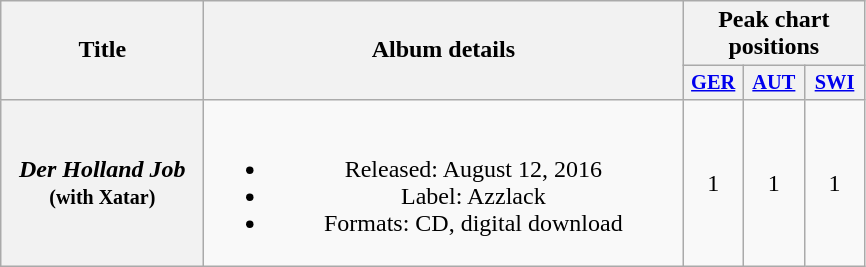<table class="wikitable plainrowheaders" style="text-align:center;">
<tr>
<th scope="col" rowspan="2" style="width:8em;">Title</th>
<th scope="col" rowspan="2" style="width:19.5em;">Album details</th>
<th scope="col" colspan="3">Peak chart positions</th>
</tr>
<tr>
<th style="width:2.5em; font-size:85%"><a href='#'>GER</a><br></th>
<th style="width:2.5em; font-size:85%"><a href='#'>AUT</a><br></th>
<th style="width:2.5em; font-size:85%"><a href='#'>SWI</a><br></th>
</tr>
<tr>
<th scope="row"><em>Der Holland Job</em><br><small>(with Xatar)</small></th>
<td><br><ul><li>Released: August 12, 2016</li><li>Label: Azzlack</li><li>Formats: CD, digital download</li></ul></td>
<td>1</td>
<td>1</td>
<td>1</td>
</tr>
</table>
